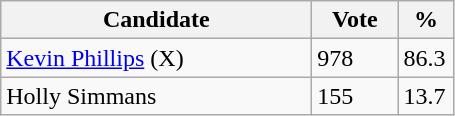<table class="wikitable">
<tr>
<th bgcolor="#DDDDFF" width="200px">Candidate</th>
<th bgcolor="#DDDDFF" width="50px">Vote</th>
<th bgcolor="#DDDDFF" width="30px">%</th>
</tr>
<tr>
<td><a href='#'>Kevin Phillips</a> (X)</td>
<td>978</td>
<td>86.3</td>
</tr>
<tr>
<td>Holly Simmans</td>
<td>155</td>
<td>13.7</td>
</tr>
</table>
